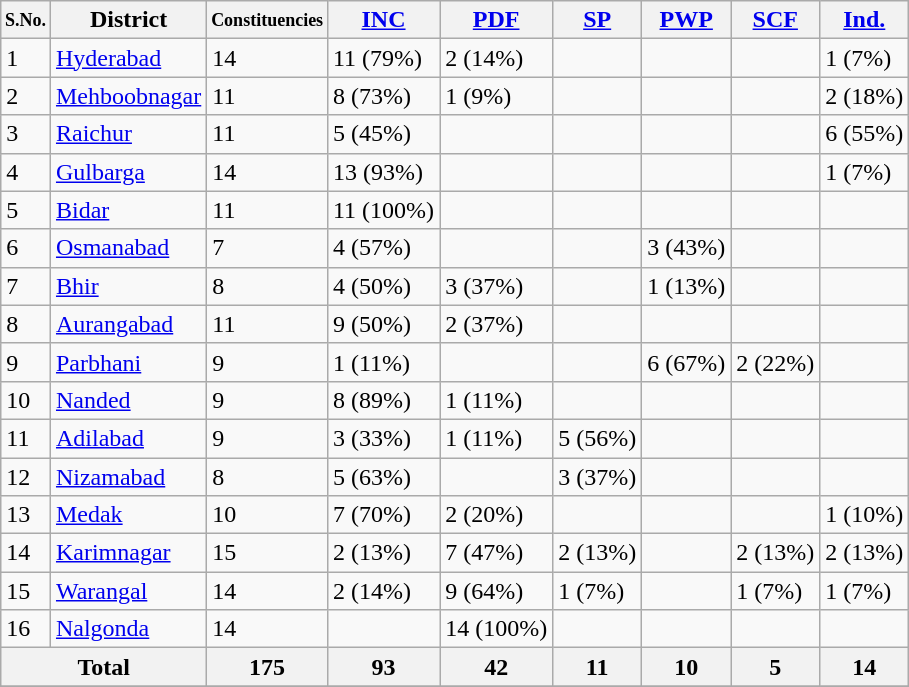<table class="wikitable sortable">
<tr>
<th style="text-align:center;font-size:75%">S.No.</th>
<th>District</th>
<th style="text-align:center;font-size:75%">Constituencies</th>
<th><a href='#'>INC</a></th>
<th><a href='#'>PDF</a></th>
<th><a href='#'>SP</a></th>
<th><a href='#'>PWP</a></th>
<th><a href='#'>SCF</a></th>
<th><a href='#'>Ind.</a></th>
</tr>
<tr>
<td>1</td>
<td><a href='#'>Hyderabad</a></td>
<td>14</td>
<td>11 (79%)</td>
<td>2  (14%)</td>
<td></td>
<td></td>
<td></td>
<td>1  (7%)</td>
</tr>
<tr>
<td>2</td>
<td><a href='#'>Mehboobnagar</a></td>
<td>11</td>
<td>8 (73%)</td>
<td>1 (9%)</td>
<td></td>
<td></td>
<td></td>
<td>2 (18%)</td>
</tr>
<tr>
<td>3</td>
<td><a href='#'>Raichur</a></td>
<td>11</td>
<td>5 (45%)</td>
<td></td>
<td></td>
<td></td>
<td></td>
<td>6 (55%)</td>
</tr>
<tr>
<td>4</td>
<td><a href='#'>Gulbarga</a></td>
<td>14</td>
<td>13 (93%)</td>
<td></td>
<td></td>
<td></td>
<td></td>
<td>1  (7%)</td>
</tr>
<tr>
<td>5</td>
<td><a href='#'>Bidar</a></td>
<td>11</td>
<td>11 (100%)</td>
<td></td>
<td></td>
<td></td>
<td></td>
<td></td>
</tr>
<tr>
<td>6</td>
<td><a href='#'>Osmanabad</a></td>
<td>7</td>
<td>4 (57%)</td>
<td></td>
<td></td>
<td>3 (43%)</td>
<td></td>
<td></td>
</tr>
<tr>
<td>7</td>
<td><a href='#'>Bhir</a></td>
<td>8</td>
<td>4 (50%)</td>
<td>3 (37%)</td>
<td></td>
<td>1 (13%)</td>
<td></td>
<td></td>
</tr>
<tr>
<td>8</td>
<td><a href='#'>Aurangabad</a></td>
<td>11</td>
<td>9 (50%)</td>
<td>2 (37%)</td>
<td></td>
<td></td>
<td></td>
<td></td>
</tr>
<tr>
<td>9</td>
<td><a href='#'>Parbhani</a></td>
<td>9</td>
<td>1 (11%)</td>
<td></td>
<td></td>
<td>6 (67%)</td>
<td>2 (22%)</td>
<td></td>
</tr>
<tr>
<td>10</td>
<td><a href='#'>Nanded</a></td>
<td>9</td>
<td>8 (89%)</td>
<td>1 (11%)</td>
<td></td>
<td></td>
<td></td>
<td></td>
</tr>
<tr>
<td>11</td>
<td><a href='#'>Adilabad</a></td>
<td>9</td>
<td>3 (33%)</td>
<td>1 (11%)</td>
<td>5 (56%)</td>
<td></td>
<td></td>
<td></td>
</tr>
<tr>
<td>12</td>
<td><a href='#'>Nizamabad</a></td>
<td>8</td>
<td>5 (63%)</td>
<td></td>
<td>3 (37%)</td>
<td></td>
<td></td>
<td></td>
</tr>
<tr>
<td>13</td>
<td><a href='#'>Medak</a></td>
<td>10</td>
<td>7 (70%)</td>
<td>2 (20%)</td>
<td></td>
<td></td>
<td></td>
<td>1 (10%)</td>
</tr>
<tr>
<td>14</td>
<td><a href='#'>Karimnagar</a></td>
<td>15</td>
<td>2 (13%)</td>
<td>7 (47%)</td>
<td>2 (13%)</td>
<td></td>
<td>2 (13%)</td>
<td>2 (13%)</td>
</tr>
<tr>
<td>15</td>
<td><a href='#'>Warangal</a></td>
<td>14</td>
<td>2 (14%)</td>
<td>9 (64%)</td>
<td>1 (7%)</td>
<td></td>
<td>1 (7%)</td>
<td>1 (7%)</td>
</tr>
<tr>
<td>16</td>
<td><a href='#'>Nalgonda</a></td>
<td>14</td>
<td></td>
<td>14 (100%)</td>
<td></td>
<td></td>
<td></td>
<td></td>
</tr>
<tr>
<th colspan=2>Total</th>
<th>175</th>
<th>93</th>
<th>42</th>
<th>11</th>
<th>10</th>
<th>5</th>
<th>14</th>
</tr>
<tr>
</tr>
</table>
